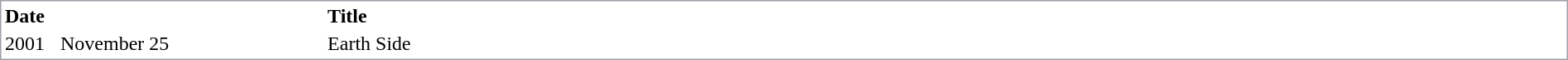<table style="border: 1px solid #a0a0aa; width: 100%;">
<tr>
<td width=3%><strong>Date</strong></td>
<td width=15%></td>
<td width=40%><strong>Title</strong></td>
<td width=30%></td>
</tr>
<tr>
<td>2001</td>
<td>November 25</td>
<td>Earth Side</td>
<td></td>
</tr>
</table>
